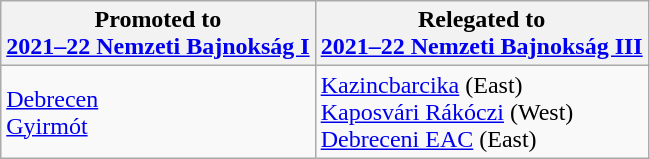<table class="wikitable">
<tr>
<th>Promoted to<br><a href='#'>2021–22 Nemzeti Bajnokság I</a></th>
<th>Relegated to<br><a href='#'>2021–22 Nemzeti Bajnokság III</a></th>
</tr>
<tr>
<td> <a href='#'>Debrecen</a><br> <a href='#'>Gyirmót</a></td>
<td> <a href='#'>Kazincbarcika</a> (East)<br> <a href='#'>Kaposvári Rákóczi</a> (West)<br> <a href='#'>Debreceni EAC</a> (East)</td>
</tr>
</table>
